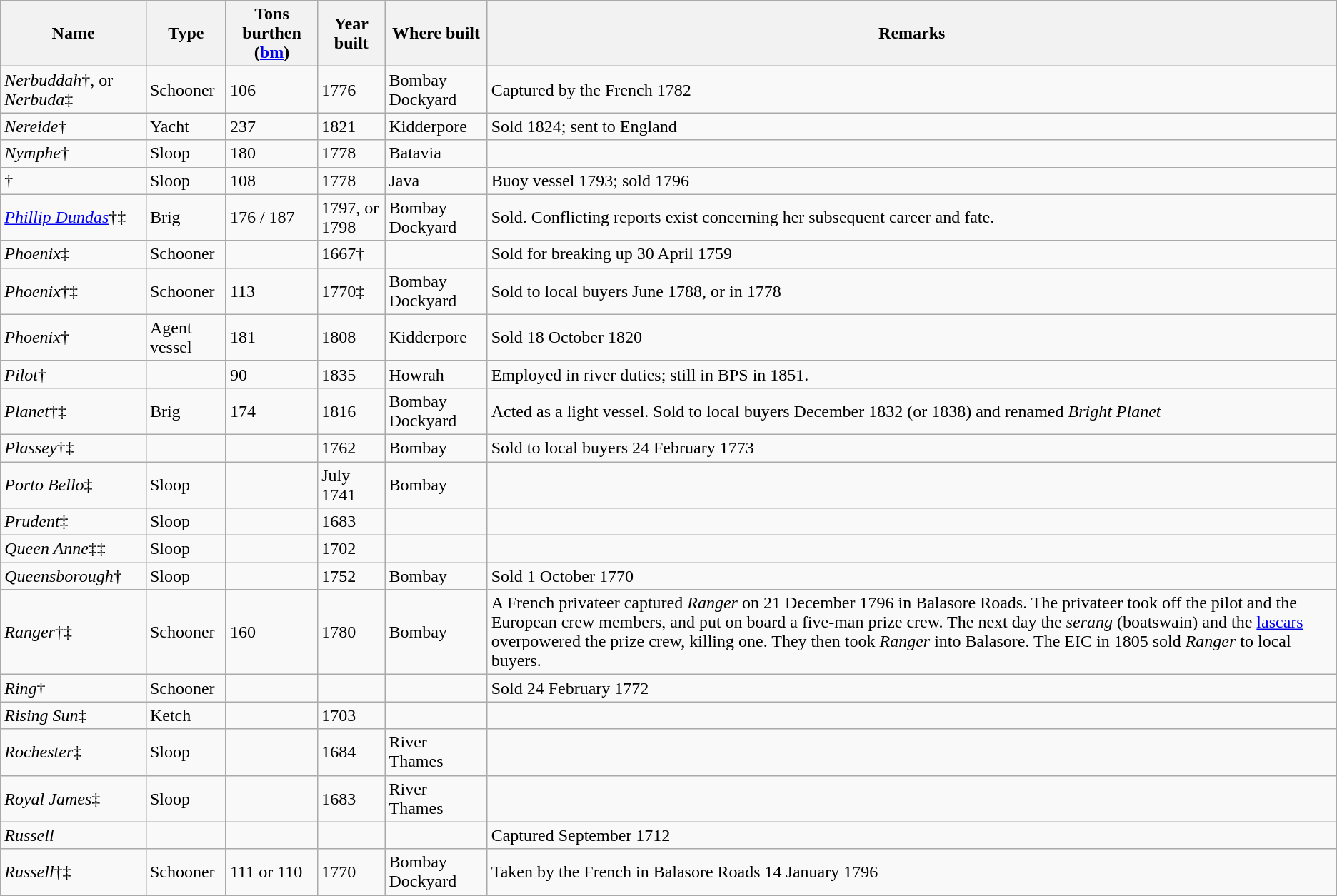<table class="sortable wikitable">
<tr>
<th>Name</th>
<th>Type</th>
<th>Tons burthen (<a href='#'>bm</a>)</th>
<th>Year built</th>
<th>Where built</th>
<th>Remarks</th>
</tr>
<tr>
<td><em>Nerbuddah</em>†, or <em>Nerbuda</em>‡</td>
<td>Schooner</td>
<td>106</td>
<td>1776</td>
<td>Bombay Dockyard</td>
<td>Captured by the French 1782</td>
</tr>
<tr>
<td><em>Nereide</em>†</td>
<td>Yacht</td>
<td>237</td>
<td>1821</td>
<td>Kidderpore</td>
<td>Sold 1824; sent to England</td>
</tr>
<tr>
<td><em>Nymphe</em>†</td>
<td>Sloop</td>
<td>180</td>
<td>1778</td>
<td>Batavia</td>
<td></td>
</tr>
<tr>
<td>†</td>
<td>Sloop</td>
<td>108</td>
<td>1778</td>
<td>Java</td>
<td>Buoy vessel 1793; sold 1796</td>
</tr>
<tr>
<td><a href='#'><em>Phillip Dundas</em></a>†‡</td>
<td>Brig</td>
<td>176 / 187</td>
<td>1797, or 1798</td>
<td>Bombay Dockyard</td>
<td>Sold. Conflicting reports exist concerning her subsequent career and fate.</td>
</tr>
<tr>
<td><em>Phoenix</em>‡</td>
<td>Schooner</td>
<td></td>
<td>1667†</td>
<td></td>
<td>Sold for breaking up 30 April 1759</td>
</tr>
<tr>
<td><em>Phoenix</em>†‡</td>
<td>Schooner</td>
<td>113</td>
<td>1770‡</td>
<td>Bombay Dockyard</td>
<td>Sold to local buyers June 1788, or in 1778</td>
</tr>
<tr>
<td><em>Phoenix</em>†</td>
<td>Agent vessel</td>
<td>181</td>
<td>1808</td>
<td>Kidderpore</td>
<td>Sold 18 October 1820</td>
</tr>
<tr>
<td><em>Pilot</em>†</td>
<td></td>
<td>90</td>
<td>1835</td>
<td>Howrah</td>
<td>Employed in river duties; still in BPS in 1851.</td>
</tr>
<tr>
<td><em>Planet</em>†‡</td>
<td>Brig</td>
<td>174</td>
<td>1816</td>
<td>Bombay Dockyard</td>
<td>Acted as a light vessel. Sold to local buyers December 1832 (or 1838) and renamed <em>Bright Planet</em></td>
</tr>
<tr>
<td><em>Plassey</em>†‡</td>
<td></td>
<td></td>
<td>1762</td>
<td>Bombay</td>
<td>Sold to local buyers 24 February 1773</td>
</tr>
<tr>
<td><em>Porto Bello</em>‡</td>
<td>Sloop</td>
<td></td>
<td>July 1741</td>
<td>Bombay</td>
<td></td>
</tr>
<tr>
<td><em>Prudent</em>‡</td>
<td>Sloop</td>
<td></td>
<td>1683</td>
<td></td>
<td></td>
</tr>
<tr>
<td><em>Queen Anne</em>‡‡</td>
<td>Sloop</td>
<td></td>
<td>1702</td>
<td></td>
<td></td>
</tr>
<tr>
<td><em>Queensborough</em>†</td>
<td>Sloop</td>
<td></td>
<td>1752</td>
<td>Bombay</td>
<td>Sold 1 October 1770</td>
</tr>
<tr>
<td><em>Ranger</em>†‡</td>
<td>Schooner</td>
<td>160</td>
<td>1780</td>
<td>Bombay</td>
<td>A French privateer captured <em>Ranger</em> on 21 December 1796 in Balasore Roads. The privateer took off the pilot and the European crew members, and put on board a five-man prize crew. The next day the <em>serang</em> (boatswain) and the <a href='#'>lascars</a> overpowered the prize crew, killing one. They then took <em>Ranger</em> into Balasore. The EIC in 1805 sold <em>Ranger</em> to local buyers.</td>
</tr>
<tr>
<td><em>Ring</em>†</td>
<td>Schooner</td>
<td></td>
<td></td>
<td></td>
<td>Sold 24 February 1772</td>
</tr>
<tr>
<td><em>Rising Sun</em>‡</td>
<td>Ketch</td>
<td></td>
<td>1703</td>
<td></td>
<td></td>
</tr>
<tr>
<td><em>Rochester</em>‡</td>
<td>Sloop</td>
<td></td>
<td>1684</td>
<td>River Thames</td>
<td></td>
</tr>
<tr>
<td><em>Royal James</em>‡</td>
<td>Sloop</td>
<td></td>
<td>1683</td>
<td>River Thames</td>
<td></td>
</tr>
<tr>
<td><em>Russell</em></td>
<td></td>
<td></td>
<td></td>
<td></td>
<td>Captured September 1712</td>
</tr>
<tr>
<td><em>Russell</em>†‡</td>
<td>Schooner</td>
<td>111 or 110</td>
<td>1770</td>
<td>Bombay Dockyard</td>
<td>Taken by the French in Balasore Roads 14 January 1796</td>
</tr>
<tr>
</tr>
</table>
